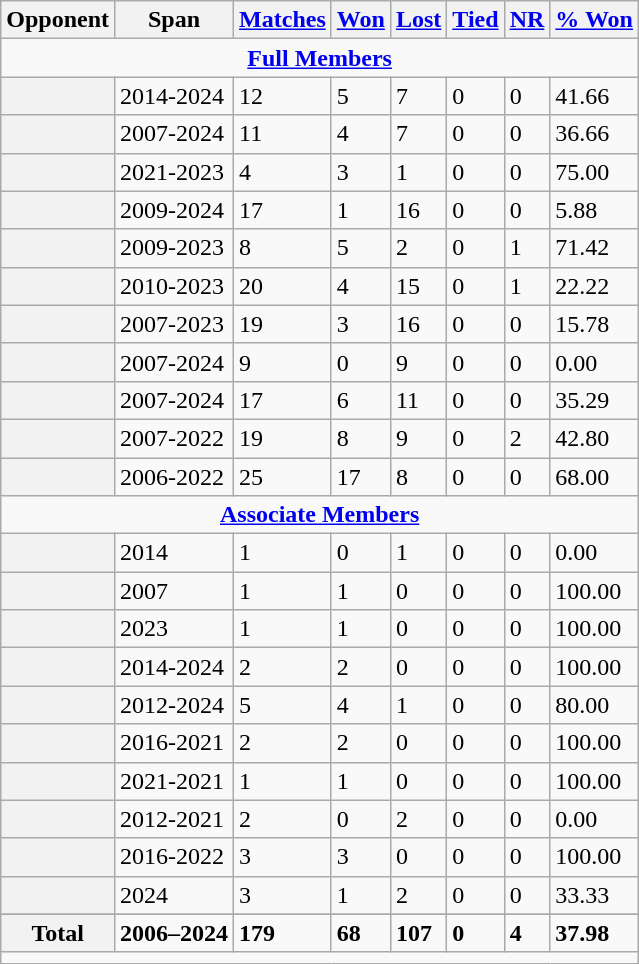<table class="wikitable plainrowheaders sortable">
<tr>
<th scope="col">Opponent</th>
<th><strong>Span</strong></th>
<th scope="col"><a href='#'>Matches</a></th>
<th scope="col"><a href='#'>Won</a></th>
<th scope="col"><a href='#'>Lost</a></th>
<th scope="col"><a href='#'>Tied</a></th>
<th scope="col"><a href='#'>NR</a></th>
<th scope="col"><a href='#'>% Won</a></th>
</tr>
<tr>
<td colspan="9" style="text-align: center;"><strong><a href='#'>Full Members</a></strong></td>
</tr>
<tr>
<th scope=row></th>
<td>2014-2024</td>
<td>12</td>
<td>5</td>
<td>7</td>
<td>0</td>
<td>0</td>
<td>41.66</td>
</tr>
<tr>
<th scope=row></th>
<td>2007-2024</td>
<td>11</td>
<td>4</td>
<td>7</td>
<td>0</td>
<td>0</td>
<td>36.66</td>
</tr>
<tr>
<th scope=row></th>
<td>2021-2023</td>
<td>4</td>
<td>3</td>
<td>1</td>
<td>0</td>
<td>0</td>
<td>75.00</td>
</tr>
<tr>
<th scope=row></th>
<td>2009-2024</td>
<td>17</td>
<td>1</td>
<td>16</td>
<td>0</td>
<td>0</td>
<td>5.88</td>
</tr>
<tr>
<th scope=row></th>
<td>2009-2023</td>
<td>8</td>
<td>5</td>
<td>2</td>
<td>0</td>
<td>1</td>
<td>71.42</td>
</tr>
<tr>
<th scope=row></th>
<td>2010-2023</td>
<td>20</td>
<td>4</td>
<td>15</td>
<td>0</td>
<td>1</td>
<td>22.22</td>
</tr>
<tr>
<th scope=row></th>
<td>2007-2023</td>
<td>19</td>
<td>3</td>
<td>16</td>
<td>0</td>
<td>0</td>
<td>15.78</td>
</tr>
<tr>
<th scope=row></th>
<td>2007-2024</td>
<td>9</td>
<td>0</td>
<td>9</td>
<td>0</td>
<td>0</td>
<td>0.00</td>
</tr>
<tr>
<th scope=row></th>
<td>2007-2024</td>
<td>17</td>
<td>6</td>
<td>11</td>
<td>0</td>
<td>0</td>
<td>35.29</td>
</tr>
<tr>
<th scope=row></th>
<td>2007-2022</td>
<td>19</td>
<td>8</td>
<td>9</td>
<td>0</td>
<td>2</td>
<td>42.80</td>
</tr>
<tr>
<th scope=row></th>
<td>2006-2022</td>
<td>25</td>
<td>17</td>
<td>8</td>
<td>0</td>
<td>0</td>
<td>68.00</td>
</tr>
<tr>
<td colspan="9" style="text-align: center;"><strong><a href='#'>Associate Members</a></strong></td>
</tr>
<tr>
<th scope=row></th>
<td>2014</td>
<td>1</td>
<td>0</td>
<td>1</td>
<td>0</td>
<td>0</td>
<td>0.00</td>
</tr>
<tr>
<th scope=row></th>
<td>2007</td>
<td>1</td>
<td>1</td>
<td>0</td>
<td>0</td>
<td>0</td>
<td>100.00</td>
</tr>
<tr>
<th scope=row></th>
<td>2023</td>
<td>1</td>
<td>1</td>
<td>0</td>
<td>0</td>
<td>0</td>
<td>100.00</td>
</tr>
<tr>
<th scope=row></th>
<td>2014-2024</td>
<td>2</td>
<td>2</td>
<td>0</td>
<td>0</td>
<td>0</td>
<td>100.00</td>
</tr>
<tr>
<th scope=row></th>
<td>2012-2024</td>
<td>5</td>
<td>4</td>
<td>1</td>
<td>0</td>
<td>0</td>
<td>80.00</td>
</tr>
<tr>
<th scope=row></th>
<td>2016-2021</td>
<td>2</td>
<td>2</td>
<td>0</td>
<td>0</td>
<td>0</td>
<td>100.00</td>
</tr>
<tr>
<th scope=row></th>
<td>2021-2021</td>
<td>1</td>
<td>1</td>
<td>0</td>
<td>0</td>
<td>0</td>
<td>100.00</td>
</tr>
<tr>
<th scope=row></th>
<td>2012-2021</td>
<td>2</td>
<td>0</td>
<td>2</td>
<td>0</td>
<td>0</td>
<td>0.00</td>
</tr>
<tr>
<th scope=row></th>
<td>2016-2022</td>
<td>3</td>
<td>3</td>
<td>0</td>
<td>0</td>
<td>0</td>
<td>100.00</td>
</tr>
<tr>
<th scope=row></th>
<td>2024</td>
<td>3</td>
<td>1</td>
<td>2</td>
<td>0</td>
<td>0</td>
<td>33.33</td>
</tr>
<tr>
</tr>
<tr class="sortbottom">
<th scope="row" style="text-align:center"><strong>Total</strong></th>
<td><strong>2006–2024</strong></td>
<td><strong>179</strong></td>
<td><strong>68</strong></td>
<td><strong>107</strong></td>
<td><strong>0</strong></td>
<td><strong>4</strong></td>
<td><strong>37.98</strong></td>
</tr>
<tr>
<td colspan="11"></td>
</tr>
</table>
